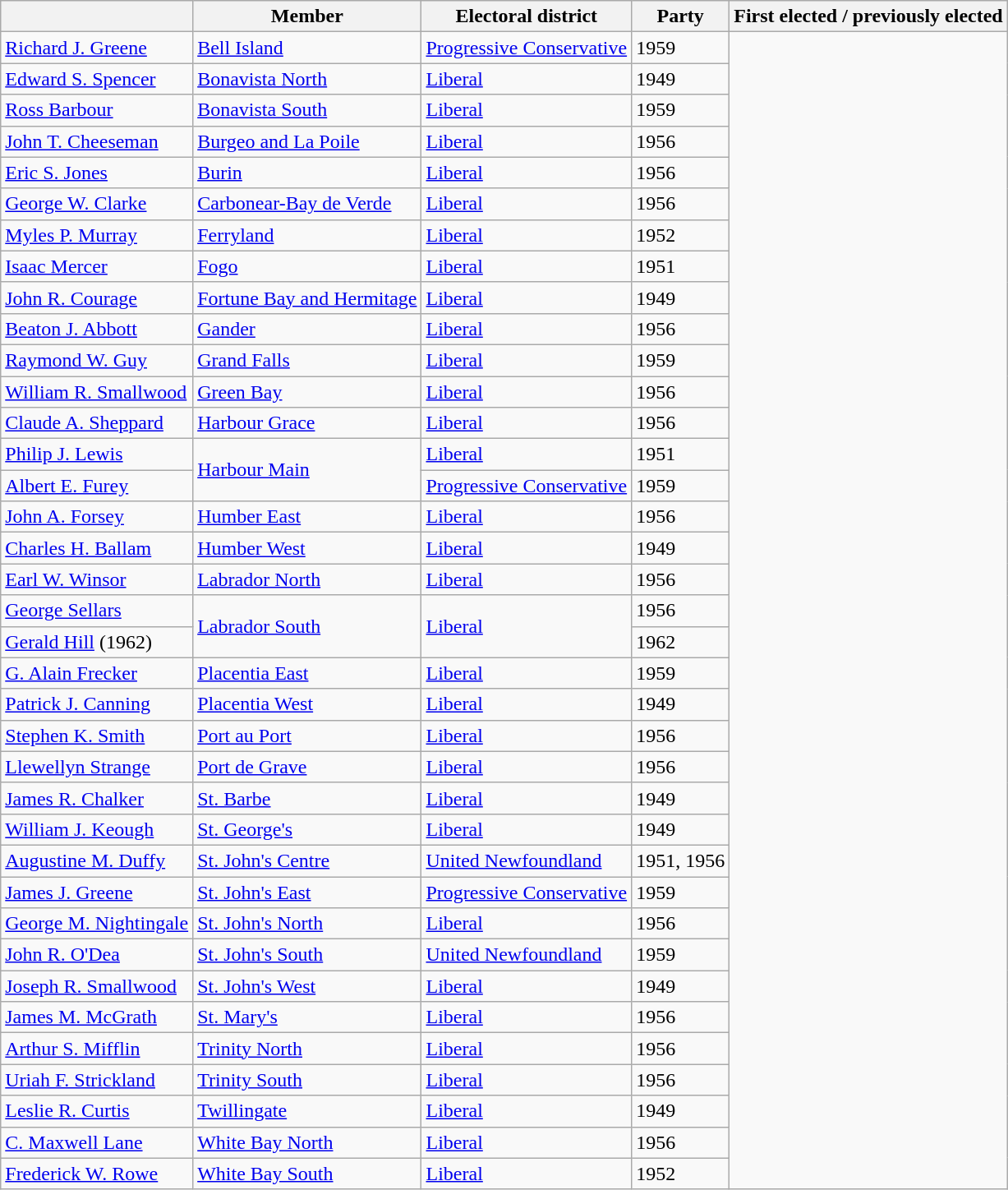<table class="wikitable sortable">
<tr>
<th></th>
<th>Member</th>
<th>Electoral district</th>
<th>Party</th>
<th>First elected / previously elected</th>
</tr>
<tr>
<td><a href='#'>Richard J. Greene</a></td>
<td><a href='#'>Bell Island</a></td>
<td><a href='#'>Progressive Conservative</a></td>
<td>1959</td>
</tr>
<tr>
<td><a href='#'>Edward S. Spencer</a></td>
<td><a href='#'>Bonavista North</a></td>
<td><a href='#'>Liberal</a></td>
<td>1949</td>
</tr>
<tr>
<td><a href='#'>Ross Barbour</a></td>
<td><a href='#'>Bonavista South</a></td>
<td><a href='#'>Liberal</a></td>
<td>1959</td>
</tr>
<tr>
<td><a href='#'>John T. Cheeseman</a></td>
<td><a href='#'>Burgeo and La Poile</a></td>
<td><a href='#'>Liberal</a></td>
<td>1956</td>
</tr>
<tr>
<td><a href='#'>Eric S. Jones</a></td>
<td><a href='#'>Burin</a></td>
<td><a href='#'>Liberal</a></td>
<td>1956</td>
</tr>
<tr>
<td><a href='#'>George W. Clarke</a></td>
<td><a href='#'>Carbonear-Bay de Verde</a></td>
<td><a href='#'>Liberal</a></td>
<td>1956</td>
</tr>
<tr>
<td><a href='#'>Myles P. Murray</a></td>
<td><a href='#'>Ferryland</a></td>
<td><a href='#'>Liberal</a></td>
<td>1952</td>
</tr>
<tr>
<td><a href='#'>Isaac Mercer</a></td>
<td><a href='#'>Fogo</a></td>
<td><a href='#'>Liberal</a></td>
<td>1951</td>
</tr>
<tr>
<td><a href='#'>John R. Courage</a></td>
<td><a href='#'>Fortune Bay and Hermitage</a></td>
<td><a href='#'>Liberal</a></td>
<td>1949</td>
</tr>
<tr>
<td><a href='#'>Beaton J. Abbott</a></td>
<td><a href='#'>Gander</a></td>
<td><a href='#'>Liberal</a></td>
<td>1956</td>
</tr>
<tr>
<td><a href='#'>Raymond W. Guy</a></td>
<td><a href='#'>Grand Falls</a></td>
<td><a href='#'>Liberal</a></td>
<td>1959</td>
</tr>
<tr>
<td><a href='#'>William R. Smallwood</a></td>
<td><a href='#'>Green Bay</a></td>
<td><a href='#'>Liberal</a></td>
<td>1956</td>
</tr>
<tr>
<td><a href='#'>Claude A. Sheppard</a></td>
<td><a href='#'>Harbour Grace</a></td>
<td><a href='#'>Liberal</a></td>
<td>1956</td>
</tr>
<tr>
<td><a href='#'>Philip J. Lewis</a></td>
<td rowspan=2><a href='#'>Harbour Main</a></td>
<td><a href='#'>Liberal</a></td>
<td>1951</td>
</tr>
<tr>
<td><a href='#'>Albert E. Furey</a></td>
<td><a href='#'>Progressive Conservative</a></td>
<td>1959</td>
</tr>
<tr>
<td><a href='#'>John A. Forsey</a></td>
<td><a href='#'>Humber East</a></td>
<td><a href='#'>Liberal</a></td>
<td>1956</td>
</tr>
<tr>
<td><a href='#'>Charles H. Ballam</a></td>
<td><a href='#'>Humber West</a></td>
<td><a href='#'>Liberal</a></td>
<td>1949</td>
</tr>
<tr>
<td><a href='#'>Earl W. Winsor</a></td>
<td><a href='#'>Labrador North</a></td>
<td><a href='#'>Liberal</a></td>
<td>1956</td>
</tr>
<tr>
<td><a href='#'>George Sellars</a></td>
<td rowspan=2><a href='#'>Labrador South</a></td>
<td rowspan=2><a href='#'>Liberal</a></td>
<td>1956</td>
</tr>
<tr>
<td><a href='#'>Gerald Hill</a> (1962)</td>
<td>1962</td>
</tr>
<tr>
<td><a href='#'>G. Alain Frecker</a></td>
<td><a href='#'>Placentia East</a></td>
<td><a href='#'>Liberal</a></td>
<td>1959</td>
</tr>
<tr>
<td><a href='#'>Patrick J. Canning</a></td>
<td><a href='#'>Placentia West</a></td>
<td><a href='#'>Liberal</a></td>
<td>1949</td>
</tr>
<tr>
<td><a href='#'>Stephen K. Smith</a></td>
<td><a href='#'>Port au Port</a></td>
<td><a href='#'>Liberal</a></td>
<td>1956</td>
</tr>
<tr>
<td><a href='#'>Llewellyn Strange</a></td>
<td><a href='#'>Port de Grave</a></td>
<td><a href='#'>Liberal</a></td>
<td>1956</td>
</tr>
<tr>
<td><a href='#'>James R. Chalker</a></td>
<td><a href='#'>St. Barbe</a></td>
<td><a href='#'>Liberal</a></td>
<td>1949</td>
</tr>
<tr>
<td><a href='#'>William J. Keough</a></td>
<td><a href='#'>St. George's</a></td>
<td><a href='#'>Liberal</a></td>
<td>1949</td>
</tr>
<tr>
<td><a href='#'>Augustine M. Duffy</a></td>
<td><a href='#'>St. John's Centre</a></td>
<td><a href='#'>United Newfoundland</a></td>
<td>1951, 1956</td>
</tr>
<tr>
<td><a href='#'>James J. Greene</a></td>
<td><a href='#'>St. John's East</a></td>
<td><a href='#'>Progressive Conservative</a></td>
<td>1959</td>
</tr>
<tr>
<td><a href='#'>George M. Nightingale</a></td>
<td><a href='#'>St. John's North</a></td>
<td><a href='#'>Liberal</a></td>
<td>1956</td>
</tr>
<tr>
<td><a href='#'>John R. O'Dea</a></td>
<td><a href='#'>St. John's South</a></td>
<td><a href='#'>United Newfoundland</a></td>
<td>1959</td>
</tr>
<tr>
<td><a href='#'>Joseph R. Smallwood</a></td>
<td><a href='#'>St. John's West</a></td>
<td><a href='#'>Liberal</a></td>
<td>1949</td>
</tr>
<tr>
<td><a href='#'>James M. McGrath</a></td>
<td><a href='#'>St. Mary's</a></td>
<td><a href='#'>Liberal</a></td>
<td>1956</td>
</tr>
<tr>
<td><a href='#'>Arthur S. Mifflin</a></td>
<td><a href='#'>Trinity North</a></td>
<td><a href='#'>Liberal</a></td>
<td>1956</td>
</tr>
<tr>
<td><a href='#'>Uriah F. Strickland</a></td>
<td><a href='#'>Trinity South</a></td>
<td><a href='#'>Liberal</a></td>
<td>1956</td>
</tr>
<tr>
<td><a href='#'>Leslie R. Curtis</a></td>
<td><a href='#'>Twillingate</a></td>
<td><a href='#'>Liberal</a></td>
<td>1949</td>
</tr>
<tr>
<td><a href='#'>C. Maxwell Lane</a></td>
<td><a href='#'>White Bay North</a></td>
<td><a href='#'>Liberal</a></td>
<td>1956</td>
</tr>
<tr>
<td><a href='#'>Frederick W. Rowe</a></td>
<td><a href='#'>White Bay South</a></td>
<td><a href='#'>Liberal</a></td>
<td>1952</td>
</tr>
</table>
